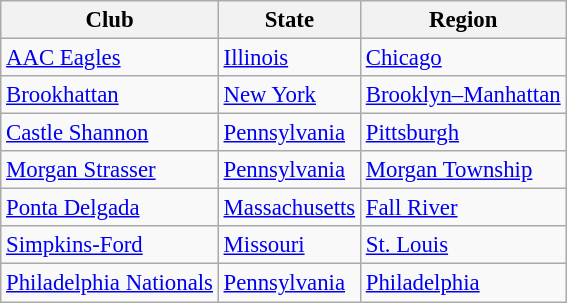<table class="wikitable" style="font-size:95%;">
<tr>
<th>Club</th>
<th>State</th>
<th>Region</th>
</tr>
<tr>
<td><a href='#'>AAC Eagles</a></td>
<td><a href='#'>Illinois</a></td>
<td><a href='#'>Chicago</a></td>
</tr>
<tr>
<td><a href='#'>Brookhattan</a></td>
<td><a href='#'>New York</a></td>
<td><a href='#'>Brooklyn–Manhattan</a></td>
</tr>
<tr>
<td><a href='#'>Castle Shannon</a></td>
<td><a href='#'>Pennsylvania</a></td>
<td><a href='#'>Pittsburgh</a></td>
</tr>
<tr>
<td><a href='#'>Morgan Strasser</a></td>
<td><a href='#'>Pennsylvania</a></td>
<td><a href='#'>Morgan Township</a></td>
</tr>
<tr>
<td><a href='#'>Ponta Delgada</a></td>
<td><a href='#'>Massachusetts</a></td>
<td><a href='#'>Fall River</a></td>
</tr>
<tr>
<td><a href='#'>Simpkins-Ford</a></td>
<td><a href='#'>Missouri</a></td>
<td><a href='#'>St. Louis</a></td>
</tr>
<tr>
<td><a href='#'>Philadelphia Nationals</a></td>
<td><a href='#'>Pennsylvania</a></td>
<td><a href='#'>Philadelphia</a></td>
</tr>
</table>
